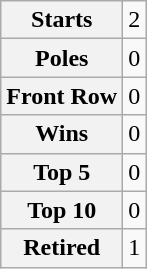<table class="wikitable" style="text-align:center">
<tr>
<th>Starts</th>
<td>2</td>
</tr>
<tr>
<th>Poles</th>
<td>0</td>
</tr>
<tr>
<th>Front Row</th>
<td>0</td>
</tr>
<tr>
<th>Wins</th>
<td>0</td>
</tr>
<tr>
<th>Top 5</th>
<td>0</td>
</tr>
<tr>
<th>Top 10</th>
<td>0</td>
</tr>
<tr>
<th>Retired</th>
<td>1</td>
</tr>
</table>
